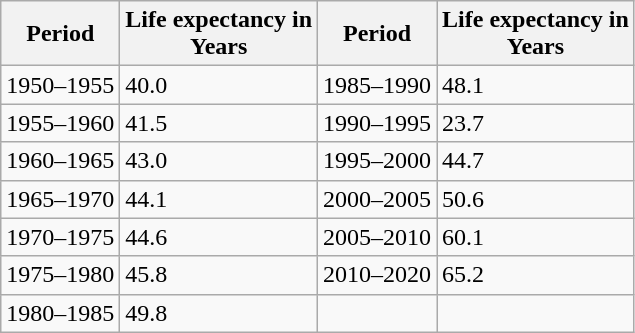<table class="wikitable">
<tr>
<th>Period</th>
<th>Life expectancy in<br>Years</th>
<th>Period</th>
<th>Life expectancy in<br>Years</th>
</tr>
<tr>
<td>1950–1955</td>
<td>40.0</td>
<td>1985–1990</td>
<td>48.1</td>
</tr>
<tr>
<td>1955–1960</td>
<td>41.5</td>
<td>1990–1995</td>
<td>23.7</td>
</tr>
<tr>
<td>1960–1965</td>
<td>43.0</td>
<td>1995–2000</td>
<td>44.7</td>
</tr>
<tr>
<td>1965–1970</td>
<td>44.1</td>
<td>2000–2005</td>
<td>50.6</td>
</tr>
<tr>
<td>1970–1975</td>
<td>44.6</td>
<td>2005–2010</td>
<td>60.1</td>
</tr>
<tr>
<td>1975–1980</td>
<td>45.8</td>
<td>2010–2020</td>
<td>65.2</td>
</tr>
<tr>
<td>1980–1985</td>
<td>49.8</td>
<td></td>
<td></td>
</tr>
</table>
